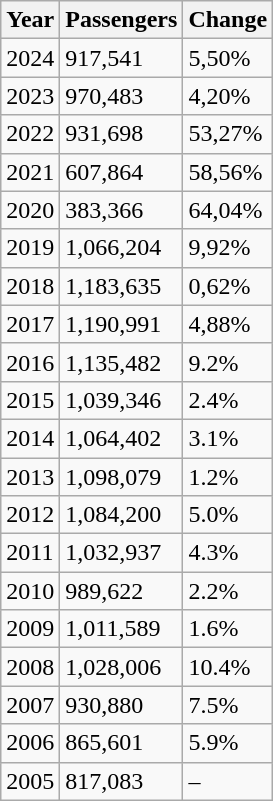<table class="wikitable">
<tr>
<th>Year</th>
<th>Passengers</th>
<th>Change</th>
</tr>
<tr>
<td>2024</td>
<td>917,541</td>
<td>5,50%</td>
</tr>
<tr>
<td>2023</td>
<td>970,483</td>
<td>4,20%</td>
</tr>
<tr>
<td>2022</td>
<td>931,698</td>
<td>53,27%</td>
</tr>
<tr>
<td>2021</td>
<td>607,864</td>
<td>58,56%</td>
</tr>
<tr>
<td>2020</td>
<td>383,366</td>
<td>64,04%</td>
</tr>
<tr>
<td>2019</td>
<td>1,066,204</td>
<td>9,92%</td>
</tr>
<tr>
<td>2018</td>
<td>1,183,635</td>
<td>0,62%</td>
</tr>
<tr>
<td>2017</td>
<td>1,190,991</td>
<td>4,88%</td>
</tr>
<tr>
<td>2016</td>
<td>1,135,482</td>
<td>9.2%</td>
</tr>
<tr>
<td>2015</td>
<td>1,039,346</td>
<td>2.4%</td>
</tr>
<tr>
<td>2014</td>
<td>1,064,402</td>
<td>3.1%</td>
</tr>
<tr>
<td>2013</td>
<td>1,098,079</td>
<td>1.2%</td>
</tr>
<tr>
<td>2012</td>
<td>1,084,200</td>
<td>5.0%</td>
</tr>
<tr>
<td>2011</td>
<td>1,032,937</td>
<td>4.3%</td>
</tr>
<tr>
<td>2010</td>
<td>989,622</td>
<td>2.2%</td>
</tr>
<tr>
<td>2009</td>
<td>1,011,589</td>
<td> 1.6%</td>
</tr>
<tr>
<td>2008</td>
<td>1,028,006</td>
<td> 10.4%</td>
</tr>
<tr>
<td>2007</td>
<td>930,880</td>
<td> 7.5%</td>
</tr>
<tr>
<td>2006</td>
<td>865,601</td>
<td> 5.9%</td>
</tr>
<tr>
<td>2005</td>
<td>817,083</td>
<td>–</td>
</tr>
</table>
